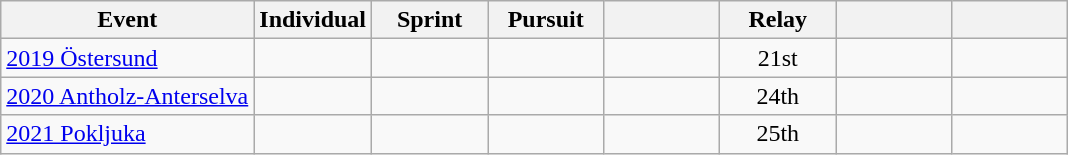<table class="wikitable" style="text-align: center;">
<tr ">
<th>Event</th>
<th style="width:70px;">Individual</th>
<th style="width:70px;">Sprint</th>
<th style="width:70px;">Pursuit</th>
<th style="width:70px;"></th>
<th style="width:70px;">Relay</th>
<th style="width:70px;"></th>
<th style="width:70px;"></th>
</tr>
<tr>
<td align=left> <a href='#'>2019 Östersund</a></td>
<td></td>
<td></td>
<td></td>
<td></td>
<td>21st</td>
<td></td>
<td></td>
</tr>
<tr>
<td align=left> <a href='#'>2020 Antholz-Anterselva</a></td>
<td></td>
<td></td>
<td></td>
<td></td>
<td>24th</td>
<td></td>
<td></td>
</tr>
<tr>
<td align=left> <a href='#'>2021 Pokljuka</a></td>
<td></td>
<td></td>
<td></td>
<td></td>
<td>25th</td>
<td></td>
<td></td>
</tr>
</table>
